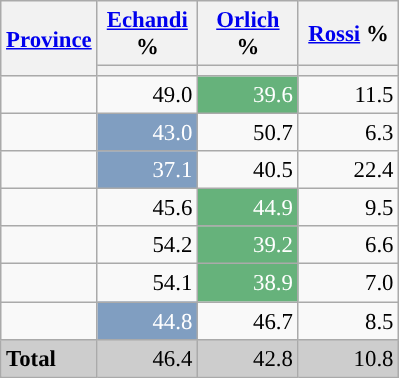<table class="wikitable sortable" style="text-align:right; font-size:95%">
<tr>
<th rowspan=2><a href='#'>Province</a></th>
<th width=60px><a href='#'>Echandi</a> %</th>
<th width=60px><a href='#'>Orlich</a> %</th>
<th width=60px><a href='#'>Rossi</a> %</th>
</tr>
<tr>
<th style="background:"></th>
<th style="background:"></th>
<th style="background:"></th>
</tr>
<tr>
<td align="left"></td>
<td style="background:">49.0</td>
<td style="background:#66B27B; color:white;">39.6</td>
<td>11.5</td>
</tr>
<tr>
<td align="left"></td>
<td style="background:#809ec1; color:white;">43.0</td>
<td style="background:">50.7</td>
<td>6.3</td>
</tr>
<tr>
<td align="left"></td>
<td style="background:#809ec1; color:white;">37.1</td>
<td style="background:">40.5</td>
<td>22.4</td>
</tr>
<tr>
<td align="left"></td>
<td style="background:">45.6</td>
<td style="background:#66B27B; color:white;">44.9</td>
<td>9.5</td>
</tr>
<tr>
<td align="left"></td>
<td style="background:">54.2</td>
<td style="background:#66B27B; color:white;">39.2</td>
<td>6.6</td>
</tr>
<tr>
<td align="left"></td>
<td style="background:">54.1</td>
<td style="background:#66B27B; color:white;">38.9</td>
<td>7.0</td>
</tr>
<tr>
<td align="left"></td>
<td style="background:#809ec1; color:white;">44.8</td>
<td style="background:">46.7</td>
<td>8.5</td>
</tr>
<tr style="background:#CDCDCD;">
<td align="left"><strong>Total</strong></td>
<td style="background:">46.4</td>
<td>42.8</td>
<td>10.8</td>
</tr>
</table>
